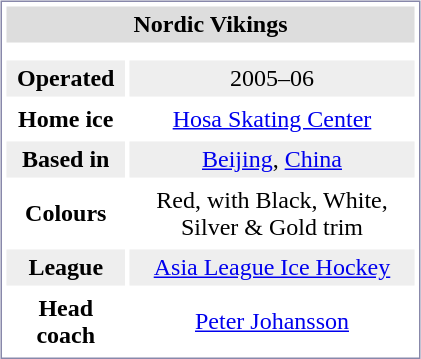<table style="margin:5px; border:1px solid #8888AA;" align=right cellpadding=3 cellspacing=3 width=280>
<tr align="center" bgcolor="#dddddd">
<td colspan=2><strong>Nordic Vikings</strong></td>
</tr>
<tr align="center">
<td colspan=2></td>
</tr>
<tr align="center" bgcolor="#eeeeee">
<td><strong>Operated</strong></td>
<td>2005–06</td>
</tr>
<tr align="center">
<td><strong>Home ice</strong></td>
<td><a href='#'>Hosa Skating Center</a></td>
</tr>
<tr align="center" bgcolor="#eeeeee">
<td><strong>Based in</strong></td>
<td><a href='#'>Beijing</a>, <a href='#'>China</a></td>
</tr>
<tr align="center">
<td><strong>Colours</strong></td>
<td>Red, with Black, White, Silver & Gold trim</td>
</tr>
<tr align="center" bgcolor="#eeeeee">
<td><strong>League</strong></td>
<td><a href='#'>Asia League Ice Hockey</a></td>
</tr>
<tr align="center">
<td><strong>Head coach</strong></td>
<td><a href='#'>Peter Johansson</a></td>
</tr>
</table>
